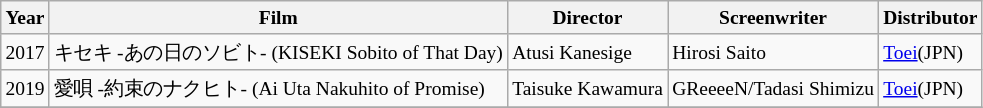<table class="wikitable" style="font-size:small;">
<tr>
<th>Year</th>
<th>Film</th>
<th>Director</th>
<th>Screenwriter</th>
<th>Distributor</th>
</tr>
<tr>
<td>2017</td>
<td>キセキ -あの日のソビト- (KISEKI Sobito of That Day)</td>
<td>Atusi Kanesige</td>
<td>Hirosi Saito</td>
<td><a href='#'>Toei</a>(JPN)</td>
</tr>
<tr>
<td>2019</td>
<td>愛唄 -約束のナクヒト- (Ai Uta Nakuhito of Promise)</td>
<td>Taisuke Kawamura</td>
<td>GReeeeN/Tadasi Shimizu</td>
<td><a href='#'>Toei</a>(JPN)</td>
</tr>
<tr>
</tr>
</table>
